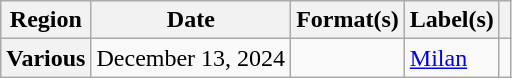<table class="wikitable plainrowheaders">
<tr>
<th scope="col">Region</th>
<th scope="col">Date</th>
<th scope="col">Format(s)</th>
<th scope="col">Label(s)</th>
<th scope="col"></th>
</tr>
<tr>
<th scope="row">Various</th>
<td>December 13, 2024</td>
<td></td>
<td><a href='#'>Milan</a></td>
<td style="text-align:center"></td>
</tr>
</table>
